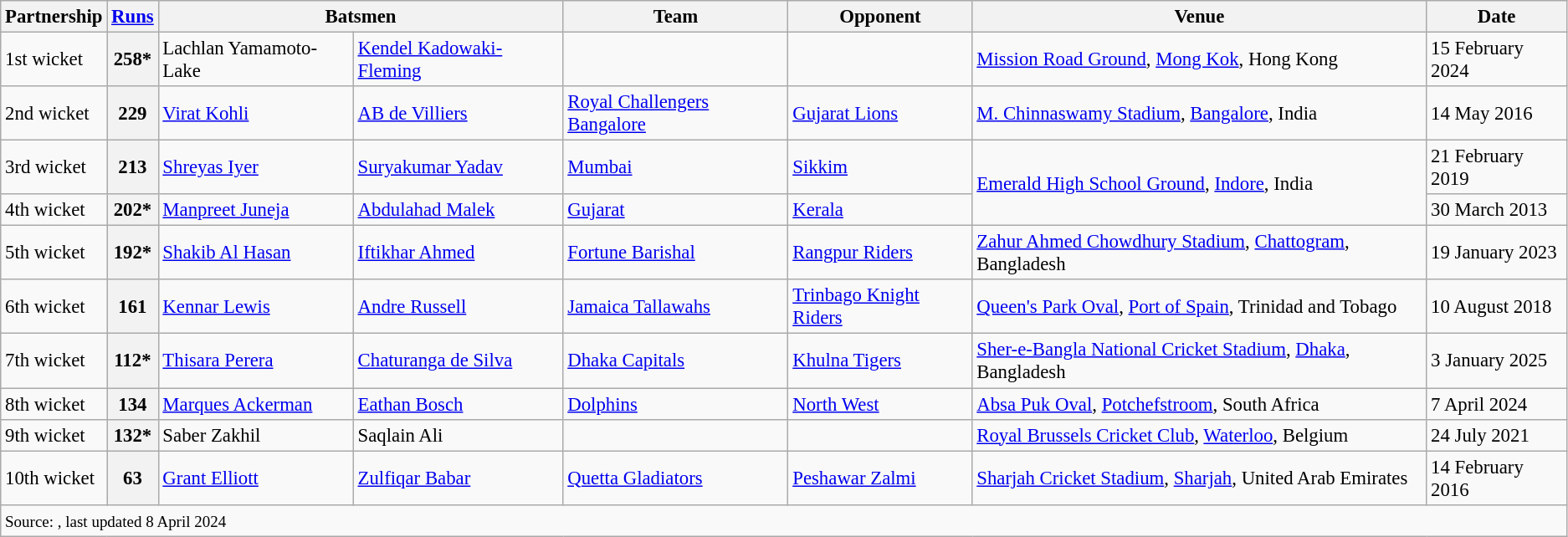<table class="wikitable" style="font-size: 95%">
<tr>
<th>Partnership</th>
<th><a href='#'>Runs</a></th>
<th colspan=2>Batsmen</th>
<th>Team</th>
<th>Opponent</th>
<th>Venue</th>
<th>Date</th>
</tr>
<tr>
<td>1st wicket</td>
<th>258*</th>
<td>Lachlan Yamamoto-Lake</td>
<td><a href='#'>Kendel Kadowaki-Fleming</a></td>
<td></td>
<td></td>
<td><a href='#'>Mission Road Ground</a>, <a href='#'>Mong Kok</a>, Hong Kong</td>
<td>15 February 2024</td>
</tr>
<tr>
<td>2nd wicket</td>
<th>229</th>
<td><a href='#'>Virat Kohli</a></td>
<td><a href='#'>AB de Villiers</a></td>
<td><a href='#'>Royal Challengers Bangalore</a></td>
<td><a href='#'>Gujarat Lions</a></td>
<td><a href='#'>M. Chinnaswamy Stadium</a>, <a href='#'>Bangalore</a>, India</td>
<td>14 May 2016</td>
</tr>
<tr>
<td>3rd wicket</td>
<th>213</th>
<td><a href='#'>Shreyas Iyer</a></td>
<td><a href='#'>Suryakumar Yadav</a></td>
<td><a href='#'>Mumbai</a></td>
<td><a href='#'>Sikkim</a></td>
<td rowspan=2><a href='#'>Emerald High School Ground</a>, <a href='#'>Indore</a>, India</td>
<td>21 February 2019</td>
</tr>
<tr>
<td>4th wicket</td>
<th>202*</th>
<td><a href='#'>Manpreet Juneja</a></td>
<td><a href='#'>Abdulahad Malek</a></td>
<td><a href='#'>Gujarat</a></td>
<td><a href='#'>Kerala</a></td>
<td>30 March 2013</td>
</tr>
<tr>
<td>5th wicket</td>
<th>192*</th>
<td><a href='#'>Shakib Al Hasan</a></td>
<td><a href='#'>Iftikhar Ahmed</a></td>
<td><a href='#'>Fortune Barishal</a></td>
<td><a href='#'>Rangpur Riders</a></td>
<td><a href='#'>Zahur Ahmed Chowdhury Stadium</a>, <a href='#'>Chattogram</a>, Bangladesh</td>
<td>19 January 2023</td>
</tr>
<tr>
<td>6th wicket</td>
<th>161</th>
<td><a href='#'>Kennar Lewis</a></td>
<td><a href='#'>Andre Russell</a></td>
<td><a href='#'>Jamaica Tallawahs</a></td>
<td><a href='#'>Trinbago Knight Riders</a></td>
<td><a href='#'>Queen's Park Oval</a>, <a href='#'>Port of Spain</a>, Trinidad and Tobago</td>
<td>10 August 2018</td>
</tr>
<tr>
<td>7th wicket</td>
<th>112*</th>
<td><a href='#'>Thisara Perera</a></td>
<td><a href='#'>Chaturanga de Silva</a></td>
<td><a href='#'>Dhaka Capitals</a></td>
<td><a href='#'>Khulna Tigers</a></td>
<td><a href='#'>Sher-e-Bangla National Cricket Stadium</a>, <a href='#'>Dhaka</a>, Bangladesh</td>
<td>3 January 2025</td>
</tr>
<tr>
<td>8th wicket</td>
<th>134</th>
<td><a href='#'>Marques Ackerman</a></td>
<td><a href='#'>Eathan Bosch</a></td>
<td><a href='#'>Dolphins</a></td>
<td><a href='#'>North West</a></td>
<td><a href='#'>Absa Puk Oval</a>, <a href='#'>Potchefstroom</a>, South Africa</td>
<td>7 April 2024</td>
</tr>
<tr>
<td>9th wicket</td>
<th>132*</th>
<td>Saber Zakhil</td>
<td>Saqlain Ali</td>
<td></td>
<td></td>
<td><a href='#'>Royal Brussels Cricket Club</a>, <a href='#'>Waterloo</a>, Belgium</td>
<td>24 July 2021</td>
</tr>
<tr>
<td>10th wicket</td>
<th>63</th>
<td><a href='#'>Grant Elliott</a></td>
<td><a href='#'>Zulfiqar Babar</a></td>
<td><a href='#'>Quetta Gladiators</a></td>
<td><a href='#'>Peshawar Zalmi</a></td>
<td><a href='#'>Sharjah Cricket Stadium</a>, <a href='#'>Sharjah</a>, United Arab Emirates</td>
<td>14 February 2016</td>
</tr>
<tr>
<td colspan=8><small>Source: , last updated 8 April 2024</small></td>
</tr>
</table>
